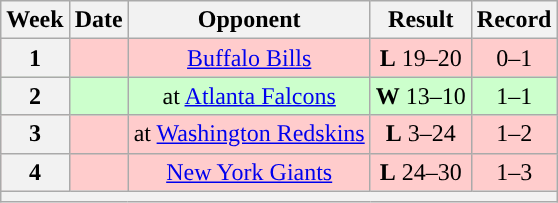<table class="wikitable" style="text-align:center">
<tr>
<th>Week</th>
<th>Date</th>
<th>Opponent</th>
<th>Result</th>
<th>Record</th>
</tr>
<tr style="background:#fcc">
<th>1</th>
<td></td>
<td><a href='#'>Buffalo Bills</a></td>
<td><strong>L</strong> 19–20</td>
<td>0–1</td>
</tr>
<tr style="background:#cfc">
<th>2</th>
<td></td>
<td>at <a href='#'>Atlanta Falcons</a></td>
<td><strong>W</strong> 13–10</td>
<td>1–1</td>
</tr>
<tr style="background:#fcc">
<th>3</th>
<td></td>
<td>at <a href='#'>Washington Redskins</a></td>
<td><strong>L</strong> 3–24</td>
<td>1–2</td>
</tr>
<tr style="background:#fcc">
<th>4</th>
<td></td>
<td><a href='#'>New York Giants</a></td>
<td><strong>L</strong> 24–30</td>
<td>1–3</td>
</tr>
<tr>
<th colspan="5"></th>
</tr>
</table>
